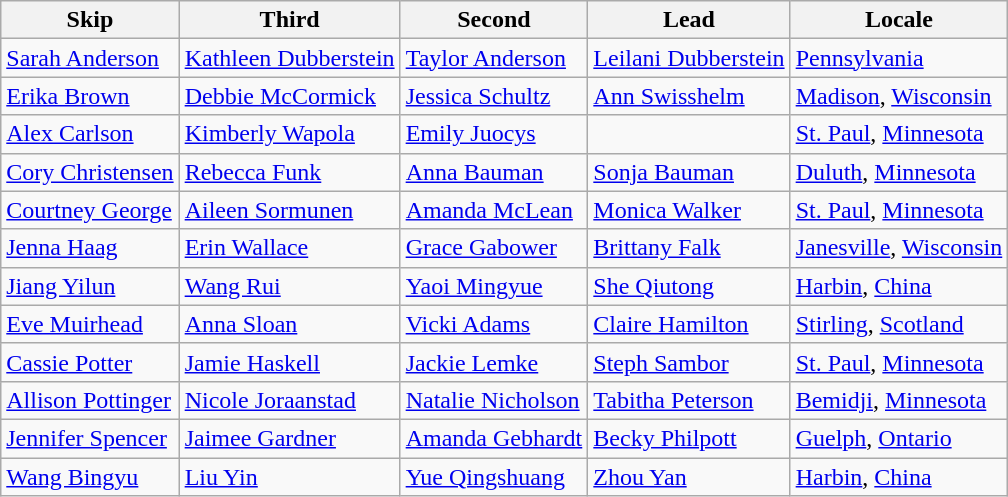<table class=wikitable>
<tr>
<th>Skip</th>
<th>Third</th>
<th>Second</th>
<th>Lead</th>
<th>Locale</th>
</tr>
<tr>
<td><a href='#'>Sarah Anderson</a></td>
<td><a href='#'>Kathleen Dubberstein</a></td>
<td><a href='#'>Taylor Anderson</a></td>
<td><a href='#'>Leilani Dubberstein</a></td>
<td> <a href='#'>Pennsylvania</a></td>
</tr>
<tr>
<td><a href='#'>Erika Brown</a></td>
<td><a href='#'>Debbie McCormick</a></td>
<td><a href='#'>Jessica Schultz</a></td>
<td><a href='#'>Ann Swisshelm</a></td>
<td> <a href='#'>Madison</a>, <a href='#'>Wisconsin</a></td>
</tr>
<tr>
<td><a href='#'>Alex Carlson</a></td>
<td><a href='#'>Kimberly Wapola</a></td>
<td><a href='#'>Emily Juocys</a></td>
<td></td>
<td> <a href='#'>St. Paul</a>, <a href='#'>Minnesota</a></td>
</tr>
<tr>
<td><a href='#'>Cory Christensen</a></td>
<td><a href='#'>Rebecca Funk</a></td>
<td><a href='#'>Anna Bauman</a></td>
<td><a href='#'>Sonja Bauman</a></td>
<td> <a href='#'>Duluth</a>, <a href='#'>Minnesota</a></td>
</tr>
<tr>
<td><a href='#'>Courtney George</a></td>
<td><a href='#'>Aileen Sormunen</a></td>
<td><a href='#'>Amanda McLean</a></td>
<td><a href='#'>Monica Walker</a></td>
<td> <a href='#'>St. Paul</a>, <a href='#'>Minnesota</a></td>
</tr>
<tr>
<td><a href='#'>Jenna Haag</a></td>
<td><a href='#'>Erin Wallace</a></td>
<td><a href='#'>Grace Gabower</a></td>
<td><a href='#'>Brittany Falk</a></td>
<td> <a href='#'>Janesville</a>, <a href='#'>Wisconsin</a></td>
</tr>
<tr>
<td><a href='#'>Jiang Yilun</a></td>
<td><a href='#'>Wang Rui</a></td>
<td><a href='#'>Yaoi Mingyue</a></td>
<td><a href='#'>She Qiutong</a></td>
<td> <a href='#'>Harbin</a>, <a href='#'>China</a></td>
</tr>
<tr>
<td><a href='#'>Eve Muirhead</a></td>
<td><a href='#'>Anna Sloan</a></td>
<td><a href='#'>Vicki Adams</a></td>
<td><a href='#'>Claire Hamilton</a></td>
<td> <a href='#'>Stirling</a>, <a href='#'>Scotland</a></td>
</tr>
<tr>
<td><a href='#'>Cassie Potter</a></td>
<td><a href='#'>Jamie Haskell</a></td>
<td><a href='#'>Jackie Lemke</a></td>
<td><a href='#'>Steph Sambor</a></td>
<td> <a href='#'>St. Paul</a>, <a href='#'>Minnesota</a></td>
</tr>
<tr>
<td><a href='#'>Allison Pottinger</a></td>
<td><a href='#'>Nicole Joraanstad</a></td>
<td><a href='#'>Natalie Nicholson</a></td>
<td><a href='#'>Tabitha Peterson</a></td>
<td> <a href='#'>Bemidji</a>, <a href='#'>Minnesota</a></td>
</tr>
<tr>
<td><a href='#'>Jennifer Spencer</a></td>
<td><a href='#'>Jaimee Gardner</a></td>
<td><a href='#'>Amanda Gebhardt</a></td>
<td><a href='#'>Becky Philpott</a></td>
<td> <a href='#'>Guelph</a>, <a href='#'>Ontario</a></td>
</tr>
<tr>
<td><a href='#'>Wang Bingyu</a></td>
<td><a href='#'>Liu Yin</a></td>
<td><a href='#'>Yue Qingshuang</a></td>
<td><a href='#'>Zhou Yan</a></td>
<td> <a href='#'>Harbin</a>, <a href='#'>China</a></td>
</tr>
</table>
